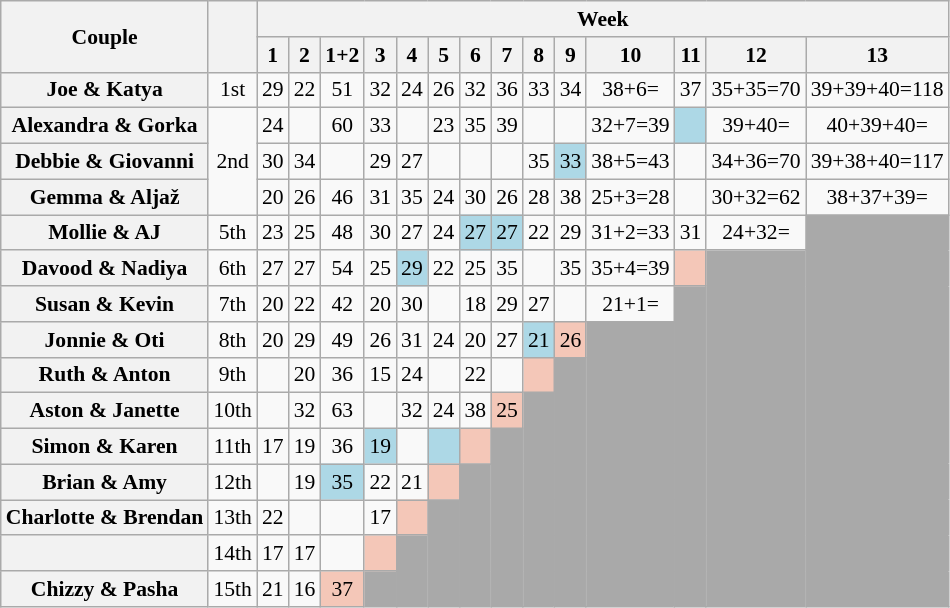<table class="wikitable sortable" style="text-align:center; font-size:90%">
<tr>
<th rowspan="2" scope="col">Couple</th>
<th rowspan="2" scope="col"></th>
<th colspan="14">Week</th>
</tr>
<tr>
<th scope="col">1</th>
<th scope="col">2</th>
<th scope="col">1+2</th>
<th scope="col">3</th>
<th scope="col">4</th>
<th scope="col">5</th>
<th scope="col">6</th>
<th scope="col">7</th>
<th scope="col">8</th>
<th scope="col">9</th>
<th scope="col">10</th>
<th scope="col">11</th>
<th scope="col">12</th>
<th scope="col">13</th>
</tr>
<tr>
<th scope="row">Joe & Katya</th>
<td>1st</td>
<td>29</td>
<td>22</td>
<td>51</td>
<td>32</td>
<td>24</td>
<td>26</td>
<td>32</td>
<td>36</td>
<td>33</td>
<td>34</td>
<td>38+6=</td>
<td>37</td>
<td>35+35=70</td>
<td>39+39+40=118</td>
</tr>
<tr>
<th scope="row">Alexandra & Gorka</th>
<td rowspan="3">2nd</td>
<td>24</td>
<td></td>
<td>60</td>
<td>33</td>
<td></td>
<td>23</td>
<td>35</td>
<td>39</td>
<td></td>
<td></td>
<td>32+7=39</td>
<td bgcolor="lightblue"></td>
<td>39+40=</td>
<td>40+39+40=</td>
</tr>
<tr>
<th scope="row">Debbie & Giovanni</th>
<td>30</td>
<td>34</td>
<td></td>
<td>29</td>
<td>27</td>
<td></td>
<td></td>
<td></td>
<td>35</td>
<td bgcolor="lightblue">33</td>
<td>38+5=43</td>
<td></td>
<td>34+36=70</td>
<td>39+38+40=117</td>
</tr>
<tr>
<th scope="row">Gemma & Aljaž</th>
<td>20</td>
<td>26</td>
<td>46</td>
<td>31</td>
<td>35</td>
<td>24</td>
<td>30</td>
<td>26</td>
<td>28</td>
<td>38</td>
<td>25+3=28</td>
<td></td>
<td>30+32=62</td>
<td>38+37+39=</td>
</tr>
<tr>
<th scope="row">Mollie & AJ</th>
<td>5th</td>
<td>23</td>
<td>25</td>
<td>48</td>
<td>30</td>
<td>27</td>
<td>24</td>
<td bgcolor="lightblue">27</td>
<td bgcolor="lightblue">27</td>
<td>22</td>
<td>29</td>
<td data-sort-value=33>31+2=33</td>
<td>31</td>
<td>24+32=</td>
<td rowspan="11" bgcolor="darkgray"></td>
</tr>
<tr>
<th scope="row">Davood & Nadiya</th>
<td>6th</td>
<td>27</td>
<td>27</td>
<td>54</td>
<td>25</td>
<td bgcolor="lightblue">29</td>
<td>22</td>
<td>25</td>
<td>35</td>
<td></td>
<td>35</td>
<td>35+4=39</td>
<td bgcolor="f4c7b8"></td>
<td rowspan="10" bgcolor="darkgray"></td>
</tr>
<tr>
<th scope="row">Susan & Kevin</th>
<td>7th</td>
<td>20</td>
<td>22</td>
<td>42</td>
<td>20</td>
<td>30</td>
<td></td>
<td>18</td>
<td>29</td>
<td>27</td>
<td></td>
<td>21+1=</td>
<td rowspan="9" bgcolor="darkgray"></td>
</tr>
<tr>
<th scope="row">Jonnie & Oti</th>
<td>8th</td>
<td>20</td>
<td>29</td>
<td>49</td>
<td>26</td>
<td>31</td>
<td>24</td>
<td>20</td>
<td>27</td>
<td bgcolor="lightblue">21</td>
<td bgcolor="f4c7b8">26</td>
<td rowspan="8" bgcolor="darkgray"></td>
</tr>
<tr>
<th scope="row">Ruth & Anton</th>
<td>9th</td>
<td></td>
<td>20</td>
<td>36</td>
<td>15</td>
<td>24</td>
<td></td>
<td>22</td>
<td></td>
<td bgcolor="f4c7b8"></td>
<td rowspan="7" bgcolor="darkgray"></td>
</tr>
<tr>
<th scope="row">Aston & Janette</th>
<td>10th</td>
<td></td>
<td>32</td>
<td>63</td>
<td></td>
<td>32</td>
<td>24</td>
<td>38</td>
<td bgcolor="f4c7b8">25</td>
<td rowspan="6" bgcolor="darkgray"></td>
</tr>
<tr>
<th scope="row">Simon & Karen</th>
<td>11th</td>
<td>17</td>
<td>19</td>
<td>36</td>
<td bgcolor="lightblue">19</td>
<td></td>
<td bgcolor="lightblue"></td>
<td bgcolor="f4c7b8"></td>
<td rowspan="5" bgcolor="darkgray"></td>
</tr>
<tr>
<th scope="row">Brian & Amy</th>
<td>12th</td>
<td></td>
<td>19</td>
<td bgcolor="lightblue">35</td>
<td>22</td>
<td>21</td>
<td bgcolor="f4c7b8"></td>
<td rowspan="4" bgcolor="darkgray"></td>
</tr>
<tr>
<th scope="row">Charlotte & Brendan</th>
<td>13th</td>
<td>22</td>
<td></td>
<td></td>
<td>17</td>
<td bgcolor="f4c7b8"></td>
<td rowspan="3" bgcolor="darkgray"></td>
</tr>
<tr>
<th scope="row"></th>
<td>14th</td>
<td>17</td>
<td>17</td>
<td></td>
<td bgcolor="f4c7b8"></td>
<td rowspan="2" bgcolor="darkgray"></td>
</tr>
<tr>
<th scope="row">Chizzy & Pasha</th>
<td>15th</td>
<td>21</td>
<td>16</td>
<td bgcolor="f4c7b8">37</td>
<td bgcolor="darkgray"></td>
</tr>
</table>
